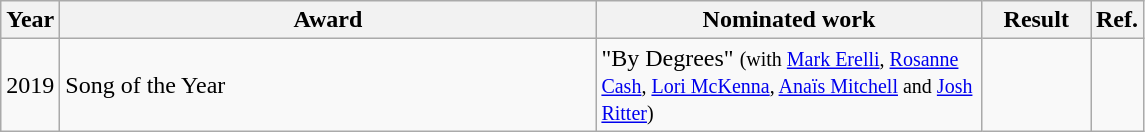<table class="wikitable">
<tr>
<th>Year</th>
<th width="350">Award</th>
<th width="250">Nominated work</th>
<th width="65">Result</th>
<th>Ref.</th>
</tr>
<tr>
<td>2019</td>
<td>Song of the Year</td>
<td>"By Degrees" <small>(with <a href='#'>Mark Erelli</a>, <a href='#'>Rosanne Cash</a>, <a href='#'>Lori McKenna</a>, <a href='#'>Anaïs Mitchell</a> and <a href='#'>Josh Ritter</a>)</small></td>
<td></td>
<td></td>
</tr>
</table>
